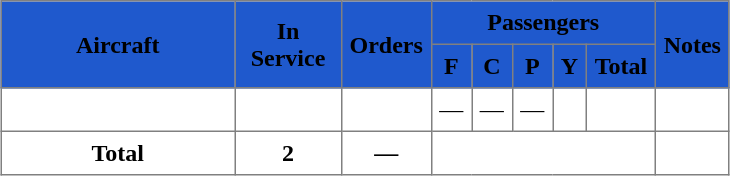<table class="toccolours" border="1" cellpadding="5" style="margin:1em auto; border-collapse:collapse">
<tr style="background:#1F59CD;">
<th rowspan="2" style="width:145px;"><span>Aircraft</span></th>
<th rowspan="2" style="width:60px;"><span>In Service</span></th>
<th rowspan="2" style="width:40px;"><span>Orders</span></th>
<th colspan="5"><span>Passengers</span></th>
<th rowspan="2"><span>Notes</span></th>
</tr>
<tr style="background:#1F59CD;">
<th><span><abbr> F</abbr></span></th>
<th><span><abbr> C</abbr></span></th>
<th><span><abbr>P</abbr></span></th>
<th><span><abbr>Y</abbr></span></th>
<th><span>Total</span></th>
</tr>
<tr>
<td></td>
<td></td>
<td></td>
<td>—</td>
<td>—</td>
<td>—</td>
<td></td>
<td></td>
<td></td>
</tr>
<tr>
<th>Total</th>
<th>2</th>
<th>—</th>
<th colspan="5"></th>
<th></th>
</tr>
</table>
